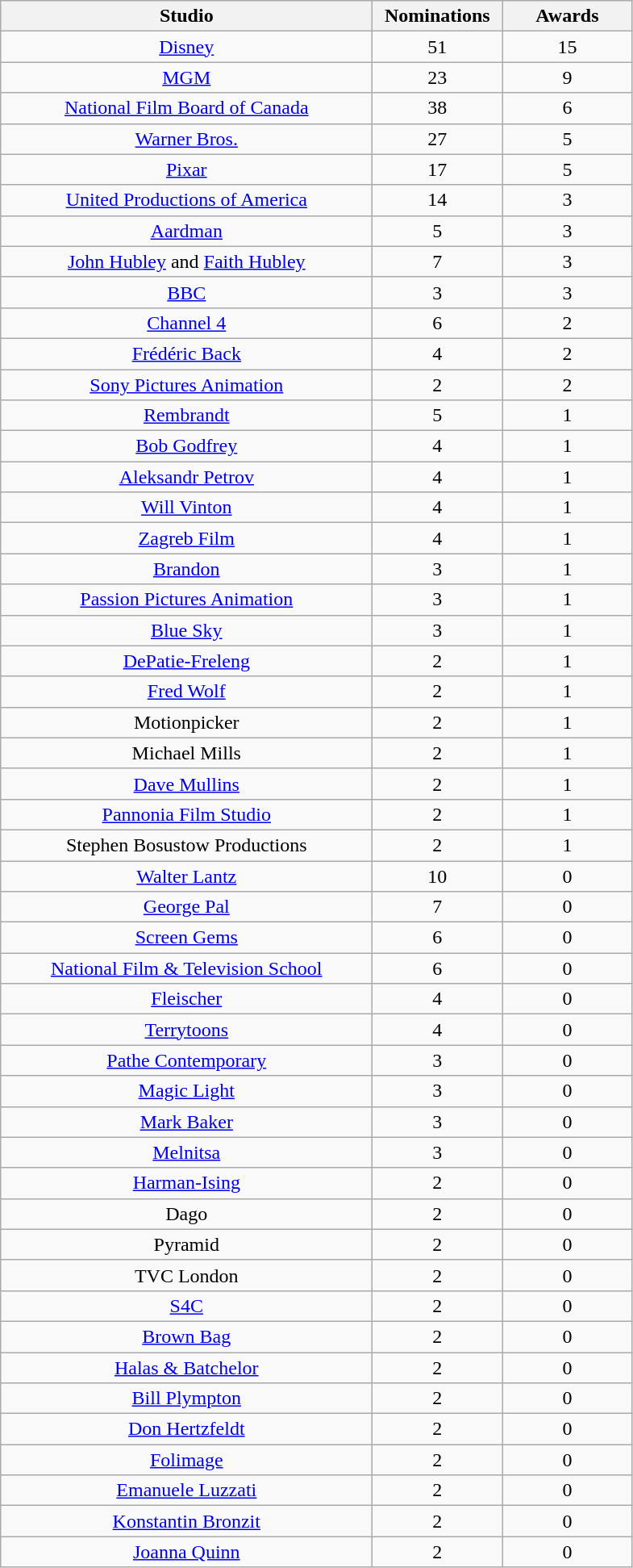<table class="wikitable sortable" style="text-align: center">
<tr>
<th width="300">Studio</th>
<th width="100">Nominations</th>
<th width="100">Awards</th>
</tr>
<tr>
<td><a href='#'>Disney</a></td>
<td>51</td>
<td>15</td>
</tr>
<tr>
<td><a href='#'>MGM</a></td>
<td>23</td>
<td>9</td>
</tr>
<tr>
<td><a href='#'>National Film Board of Canada</a></td>
<td>38</td>
<td>6</td>
</tr>
<tr>
<td><a href='#'>Warner Bros.</a></td>
<td>27</td>
<td>5</td>
</tr>
<tr>
<td><a href='#'>Pixar</a></td>
<td>17</td>
<td>5</td>
</tr>
<tr>
<td><a href='#'>United Productions of America</a></td>
<td>14</td>
<td>3</td>
</tr>
<tr>
<td><a href='#'>Aardman</a></td>
<td>5</td>
<td>3</td>
</tr>
<tr>
<td><a href='#'>John Hubley</a> and <a href='#'>Faith Hubley</a></td>
<td>7</td>
<td>3</td>
</tr>
<tr>
<td><a href='#'>BBC</a></td>
<td>3</td>
<td>3</td>
</tr>
<tr>
<td><a href='#'>Channel 4</a></td>
<td>6</td>
<td>2</td>
</tr>
<tr>
<td><a href='#'>Frédéric Back</a></td>
<td>4</td>
<td>2</td>
</tr>
<tr>
<td><a href='#'>Sony Pictures Animation</a></td>
<td>2</td>
<td>2</td>
</tr>
<tr>
<td><a href='#'>Rembrandt</a></td>
<td>5</td>
<td>1</td>
</tr>
<tr>
<td><a href='#'>Bob Godfrey</a></td>
<td>4</td>
<td>1</td>
</tr>
<tr>
<td><a href='#'>Aleksandr Petrov</a></td>
<td>4</td>
<td>1</td>
</tr>
<tr>
<td><a href='#'>Will Vinton</a></td>
<td>4</td>
<td>1</td>
</tr>
<tr>
<td><a href='#'>Zagreb Film</a></td>
<td>4</td>
<td>1</td>
</tr>
<tr>
<td><a href='#'>Brandon</a></td>
<td>3</td>
<td>1</td>
</tr>
<tr>
<td><a href='#'>Passion Pictures Animation</a></td>
<td>3</td>
<td>1</td>
</tr>
<tr>
<td><a href='#'>Blue Sky</a></td>
<td>3</td>
<td>1</td>
</tr>
<tr>
<td><a href='#'>DePatie-Freleng</a></td>
<td>2</td>
<td>1</td>
</tr>
<tr>
<td><a href='#'>Fred Wolf</a></td>
<td>2</td>
<td>1</td>
</tr>
<tr>
<td Motionpicker Productions>Motionpicker</td>
<td>2</td>
<td>1</td>
</tr>
<tr>
<td Michael Mills Productions>Michael Mills</td>
<td>2</td>
<td>1</td>
</tr>
<tr>
<td><a href='#'>Dave Mullins</a></td>
<td>2</td>
<td>1</td>
</tr>
<tr>
<td><a href='#'>Pannonia Film Studio</a></td>
<td>2</td>
<td>1</td>
</tr>
<tr>
<td>Stephen Bosustow Productions</td>
<td>2</td>
<td>1</td>
</tr>
<tr>
<td><a href='#'>Walter Lantz</a></td>
<td>10</td>
<td>0</td>
</tr>
<tr>
<td><a href='#'>George Pal</a></td>
<td>7</td>
<td>0</td>
</tr>
<tr>
<td><a href='#'>Screen Gems</a></td>
<td>6</td>
<td>0</td>
</tr>
<tr>
<td><a href='#'>National Film & Television School</a></td>
<td>6</td>
<td>0</td>
</tr>
<tr>
<td><a href='#'>Fleischer</a></td>
<td>4</td>
<td>0</td>
</tr>
<tr>
<td><a href='#'>Terrytoons</a></td>
<td>4</td>
<td>0</td>
</tr>
<tr>
<td><a href='#'>Pathe Contemporary</a></td>
<td>3</td>
<td>0</td>
</tr>
<tr>
<td><a href='#'>Magic Light</a></td>
<td>3</td>
<td>0</td>
</tr>
<tr>
<td><a href='#'>Mark Baker</a></td>
<td>3</td>
<td>0</td>
</tr>
<tr>
<td><a href='#'>Melnitsa</a></td>
<td>3</td>
<td>0</td>
</tr>
<tr>
<td><a href='#'>Harman-Ising</a></td>
<td>2</td>
<td>0</td>
</tr>
<tr>
<td Dago Productions>Dago</td>
<td>2</td>
<td>0</td>
</tr>
<tr>
<td Pyramid Films>Pyramid</td>
<td>2</td>
<td>0</td>
</tr>
<tr>
<td>TVC London</td>
<td>2</td>
<td>0</td>
</tr>
<tr>
<td><a href='#'>S4C</a></td>
<td>2</td>
<td>0</td>
</tr>
<tr>
<td><a href='#'>Brown Bag</a></td>
<td>2</td>
<td>0</td>
</tr>
<tr>
<td><a href='#'>Halas & Batchelor</a></td>
<td>2</td>
<td>0</td>
</tr>
<tr>
<td><a href='#'>Bill Plympton</a></td>
<td>2</td>
<td>0</td>
</tr>
<tr>
<td><a href='#'>Don Hertzfeldt</a></td>
<td>2</td>
<td>0</td>
</tr>
<tr>
<td><a href='#'>Folimage</a></td>
<td>2</td>
<td>0</td>
</tr>
<tr>
<td><a href='#'>Emanuele Luzzati</a></td>
<td>2</td>
<td>0</td>
</tr>
<tr>
<td><a href='#'>Konstantin Bronzit</a></td>
<td>2</td>
<td>0</td>
</tr>
<tr>
<td><a href='#'>Joanna Quinn</a></td>
<td>2</td>
<td>0</td>
</tr>
</table>
